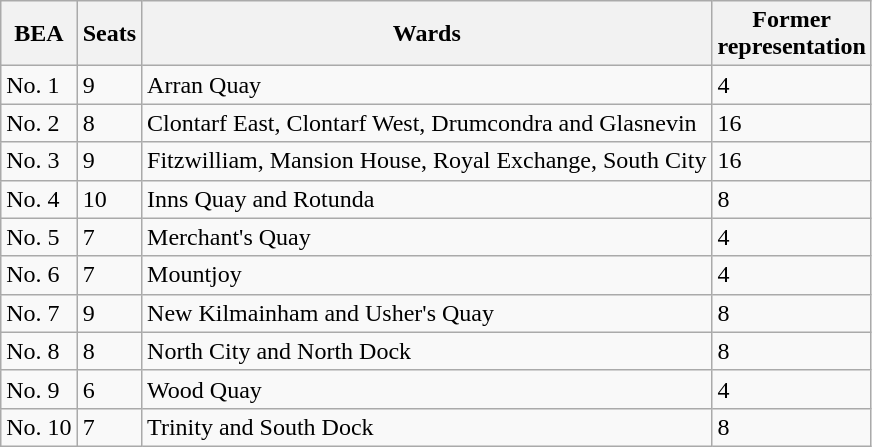<table class=wikitable>
<tr>
<th>BEA</th>
<th>Seats</th>
<th>Wards</th>
<th>Former<br>representation</th>
</tr>
<tr>
<td>No. 1</td>
<td>9</td>
<td>Arran Quay</td>
<td>4</td>
</tr>
<tr>
<td>No. 2</td>
<td>8</td>
<td>Clontarf East, Clontarf West, Drumcondra and Glasnevin</td>
<td>16</td>
</tr>
<tr>
<td>No. 3</td>
<td>9</td>
<td>Fitzwilliam, Mansion House, Royal Exchange, South City</td>
<td>16</td>
</tr>
<tr>
<td>No. 4</td>
<td>10</td>
<td>Inns Quay and Rotunda</td>
<td>8</td>
</tr>
<tr>
<td>No. 5</td>
<td>7</td>
<td>Merchant's Quay</td>
<td>4</td>
</tr>
<tr>
<td>No. 6</td>
<td>7</td>
<td>Mountjoy</td>
<td>4</td>
</tr>
<tr>
<td>No. 7</td>
<td>9</td>
<td>New Kilmainham and Usher's Quay</td>
<td>8</td>
</tr>
<tr>
<td>No. 8</td>
<td>8</td>
<td>North City and North Dock</td>
<td>8</td>
</tr>
<tr>
<td>No. 9</td>
<td>6</td>
<td>Wood Quay</td>
<td>4</td>
</tr>
<tr>
<td>No. 10</td>
<td>7</td>
<td>Trinity and South Dock</td>
<td>8</td>
</tr>
</table>
